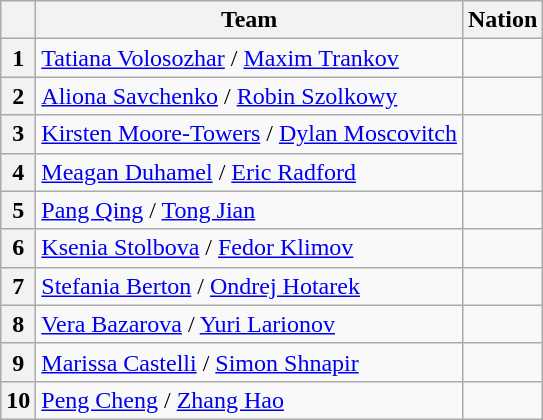<table class="wikitable sortable" style="text-align:left">
<tr>
<th scope="col"></th>
<th scope="col">Team</th>
<th scope="col">Nation</th>
</tr>
<tr>
<th scope="row">1</th>
<td><a href='#'>Tatiana Volosozhar</a> / <a href='#'>Maxim Trankov</a></td>
<td></td>
</tr>
<tr>
<th scope="row">2</th>
<td><a href='#'>Aliona Savchenko</a> / <a href='#'>Robin Szolkowy</a></td>
<td></td>
</tr>
<tr>
<th scope="row">3</th>
<td><a href='#'>Kirsten Moore-Towers</a> / <a href='#'>Dylan Moscovitch</a></td>
<td rowspan="2"></td>
</tr>
<tr>
<th scope="row">4</th>
<td><a href='#'>Meagan Duhamel</a> / <a href='#'>Eric Radford</a></td>
</tr>
<tr>
<th scope="row">5</th>
<td><a href='#'>Pang Qing</a> / <a href='#'>Tong Jian</a></td>
<td></td>
</tr>
<tr>
<th scope="row">6</th>
<td><a href='#'>Ksenia Stolbova</a> / <a href='#'>Fedor Klimov</a></td>
<td></td>
</tr>
<tr>
<th scope="row">7</th>
<td><a href='#'>Stefania Berton</a> / <a href='#'>Ondrej Hotarek</a></td>
<td></td>
</tr>
<tr>
<th scope="row">8</th>
<td><a href='#'>Vera Bazarova</a> / <a href='#'>Yuri Larionov</a></td>
<td></td>
</tr>
<tr>
<th scope="row">9</th>
<td><a href='#'>Marissa Castelli</a> / <a href='#'>Simon Shnapir</a></td>
<td></td>
</tr>
<tr>
<th scope="row">10</th>
<td><a href='#'>Peng Cheng</a> / <a href='#'>Zhang Hao</a></td>
<td></td>
</tr>
</table>
